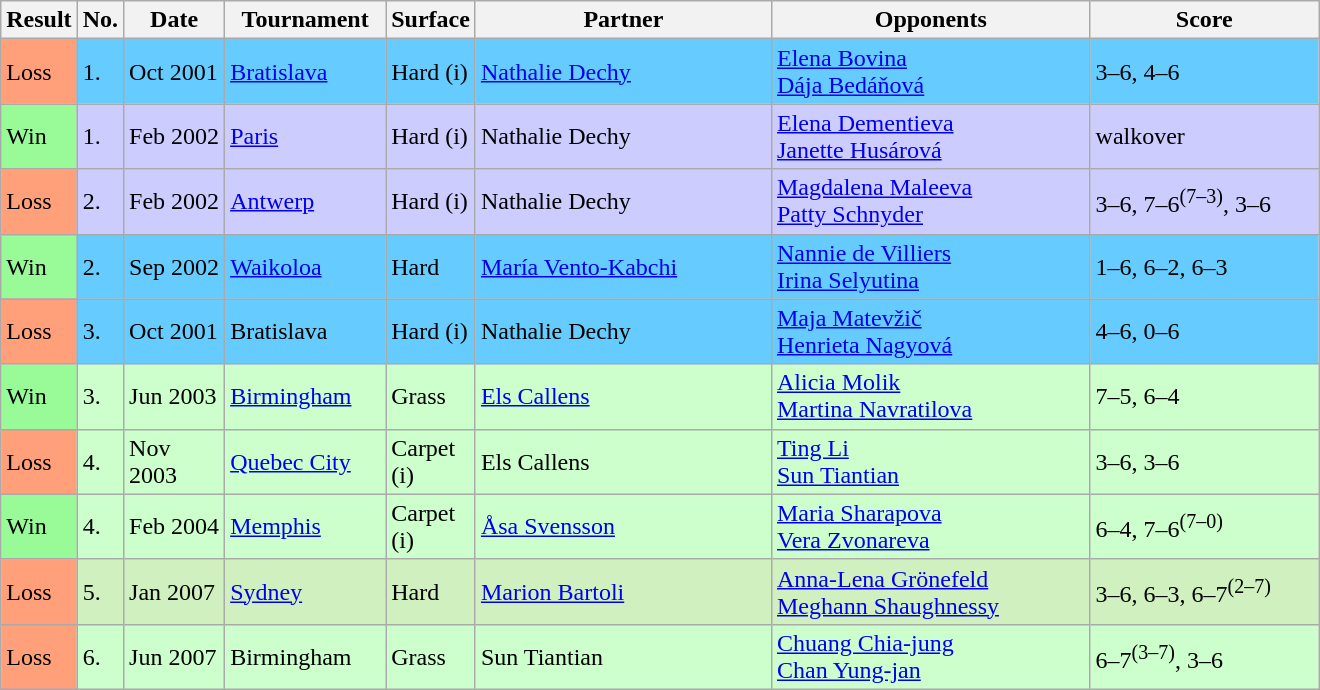<table class="sortable wikitable">
<tr>
<th style="width:40px">Result</th>
<th style="width:20px">No.</th>
<th style="width:60px">Date</th>
<th style="width:100px">Tournament</th>
<th style="width:50px">Surface</th>
<th style="width:190px">Partner</th>
<th style="width:205px">Opponents</th>
<th style="width:145px" class="unsortable">Score</th>
</tr>
<tr bgcolor="#66CCFF">
<td style="background:#ffa07a;">Loss</td>
<td>1.</td>
<td>Oct 2001</td>
<td><a href='#'>Bratislava</a></td>
<td>Hard (i)</td>
<td> <a href='#'>Nathalie Dechy</a></td>
<td> <a href='#'>Elena Bovina</a> <br>  <a href='#'>Dája Bedáňová</a></td>
<td>3–6, 4–6</td>
</tr>
<tr bgcolor="#ccccff">
<td style="background:#98fb98;">Win</td>
<td>1.</td>
<td>Feb 2002</td>
<td><a href='#'>Paris</a></td>
<td>Hard (i)</td>
<td> Nathalie Dechy</td>
<td> <a href='#'>Elena Dementieva</a> <br>  <a href='#'>Janette Husárová</a></td>
<td>walkover</td>
</tr>
<tr bgcolor="#ccccff">
<td style="background:#ffa07a;">Loss</td>
<td>2.</td>
<td>Feb 2002</td>
<td><a href='#'>Antwerp</a></td>
<td>Hard (i)</td>
<td> Nathalie Dechy</td>
<td> <a href='#'>Magdalena Maleeva</a> <br>  <a href='#'>Patty Schnyder</a></td>
<td>3–6, 7–6<sup>(7–3)</sup>, 3–6</td>
</tr>
<tr bgcolor="#66CCFF">
<td style="background:#98fb98;">Win</td>
<td>2.</td>
<td>Sep 2002</td>
<td><a href='#'>Waikoloa</a></td>
<td>Hard</td>
<td> <a href='#'>María Vento-Kabchi</a></td>
<td> <a href='#'>Nannie de Villiers</a> <br>  <a href='#'>Irina Selyutina</a></td>
<td>1–6, 6–2, 6–3</td>
</tr>
<tr bgcolor="#66CCFF">
<td style="background:#ffa07a;">Loss</td>
<td>3.</td>
<td>Oct 2001</td>
<td>Bratislava</td>
<td>Hard (i)</td>
<td> Nathalie Dechy</td>
<td> <a href='#'>Maja Matevžič</a> <br>  <a href='#'>Henrieta Nagyová</a></td>
<td>4–6, 0–6</td>
</tr>
<tr bgcolor="CCFFCC">
<td style="background:#98fb98;">Win</td>
<td>3.</td>
<td>Jun 2003</td>
<td><a href='#'>Birmingham</a></td>
<td>Grass</td>
<td> <a href='#'>Els Callens</a></td>
<td> <a href='#'>Alicia Molik</a> <br>  <a href='#'>Martina Navratilova</a></td>
<td>7–5, 6–4</td>
</tr>
<tr bgcolor="CCFFCC">
<td style="background:#ffa07a;">Loss</td>
<td>4.</td>
<td>Nov 2003</td>
<td><a href='#'>Quebec City</a></td>
<td>Carpet (i)</td>
<td> Els Callens</td>
<td> <a href='#'>Ting Li</a> <br>  <a href='#'>Sun Tiantian</a></td>
<td>3–6, 3–6</td>
</tr>
<tr bgcolor="CCFFCC">
<td style="background:#98fb98;">Win</td>
<td>4.</td>
<td>Feb 2004</td>
<td><a href='#'>Memphis</a></td>
<td>Carpet (i)</td>
<td> <a href='#'>Åsa Svensson</a></td>
<td> <a href='#'>Maria Sharapova</a> <br>  <a href='#'>Vera Zvonareva</a></td>
<td>6–4, 7–6<sup>(7–0)</sup></td>
</tr>
<tr bgcolor=d0f0c0>
<td style="background:#ffa07a;">Loss</td>
<td>5.</td>
<td>Jan 2007</td>
<td><a href='#'>Sydney</a></td>
<td>Hard</td>
<td> <a href='#'>Marion Bartoli</a></td>
<td> <a href='#'>Anna-Lena Grönefeld</a> <br>  <a href='#'>Meghann Shaughnessy</a></td>
<td>3–6, 6–3, 6–7<sup>(2–7)</sup></td>
</tr>
<tr style="background:#cfc;">
<td style="background:#ffa07a;">Loss</td>
<td>6.</td>
<td>Jun 2007</td>
<td>Birmingham</td>
<td>Grass</td>
<td> Sun Tiantian</td>
<td> <a href='#'>Chuang Chia-jung</a> <br>  <a href='#'>Chan Yung-jan</a></td>
<td>6–7<sup>(3–7)</sup>, 3–6</td>
</tr>
</table>
